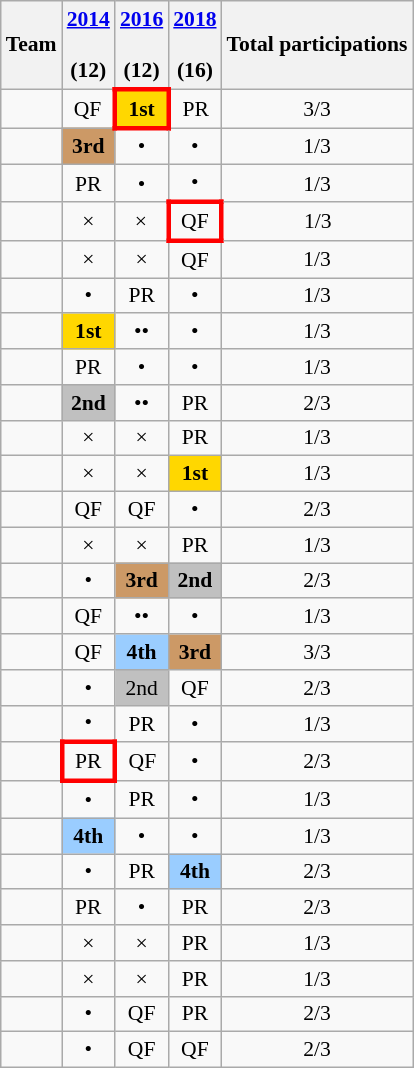<table class="wikitable" style="text-align: center; font-size:90%">
<tr>
<th>Team</th>
<th><a href='#'>2014</a><br><br>(12)</th>
<th><a href='#'>2016</a><br><br>(12)</th>
<th><a href='#'>2018</a><br><br>(16)</th>
<th>Total participations</th>
</tr>
<tr>
<td id="ABK" align=left></td>
<td>QF</td>
<td style="border:3px solid red" bgcolor=gold><strong>1st</strong></td>
<td>PR</td>
<td>3/3</td>
</tr>
<tr>
<td id="SUR" align=left></td>
<td bgcolor=#cc9966><strong>3rd</strong></td>
<td>•</td>
<td>•</td>
<td>1/3</td>
</tr>
<tr>
<td id="NKB" align=left></td>
<td>PR</td>
<td>•</td>
<td>•</td>
<td>1/3</td>
</tr>
<tr>
<td id="BAR" align=left></td>
<td>×</td>
<td>×</td>
<td style="border:3px solid red">QF</td>
<td>1/3</td>
</tr>
<tr>
<td id="CAS" align=left></td>
<td>×</td>
<td>×</td>
<td>QF</td>
<td>1/3</td>
</tr>
<tr>
<td id="CHA" align=left></td>
<td>•</td>
<td>PR</td>
<td>•</td>
<td>1/3</td>
</tr>
<tr>
<td id="CON" align=left></td>
<td bgcolor=gold><strong>1st</strong></td>
<td>••</td>
<td>•</td>
<td>1/3</td>
</tr>
<tr>
<td id="DAR" align=left></td>
<td>PR</td>
<td>•</td>
<td>•</td>
<td>1/3</td>
</tr>
<tr>
<td id="EVN" align=left></td>
<td bgcolor=silver><strong>2nd</strong></td>
<td>••</td>
<td>PR</td>
<td>2/3</td>
</tr>
<tr>
<td id="KAB" align=left></td>
<td>×</td>
<td>×</td>
<td>PR</td>
<td>1/3</td>
</tr>
<tr>
<td id="KAR" align=left></td>
<td>×</td>
<td>×</td>
<td bgcolor=gold><strong>1st</strong></td>
<td>1/3</td>
</tr>
<tr>
<td id="KUR" align=left></td>
<td>QF</td>
<td>QF</td>
<td>•</td>
<td>2/3</td>
</tr>
<tr>
<td id="MAT" align=left></td>
<td>×</td>
<td>×</td>
<td>PR</td>
<td>1/3</td>
</tr>
<tr>
<td id="TRC" align=left></td>
<td>•</td>
<td bgcolor=#cc9966><strong>3rd</strong></td>
<td bgcolor=silver><strong>2nd</strong></td>
<td>2/3</td>
</tr>
<tr>
<td id="OCC" align=left></td>
<td>QF</td>
<td>••</td>
<td>•</td>
<td>1/3</td>
</tr>
<tr>
<td id="PAD" align=left></td>
<td>QF</td>
<td bgcolor=#9acdff><strong>4th</strong></td>
<td bgcolor=#cc9966><strong>3rd</strong></td>
<td>3/3</td>
</tr>
<tr>
<td id="PAN" align=left></td>
<td>•</td>
<td bgcolor=silver>2nd</td>
<td>QF</td>
<td>2/3</td>
</tr>
<tr>
<td id="RAE" align=left></td>
<td>•</td>
<td>PR</td>
<td>•</td>
<td>1/3</td>
</tr>
<tr>
<td id="SAP" align=left></td>
<td style="border:3px solid red">PR</td>
<td>QF</td>
<td>•</td>
<td>2/3</td>
</tr>
<tr>
<td id="SOM" align=left></td>
<td>•</td>
<td>PR</td>
<td>•</td>
<td>1/3</td>
</tr>
<tr>
<td id="SOT" align=left></td>
<td bgcolor=#9acdff><strong>4th</strong></td>
<td>•</td>
<td>•</td>
<td>1/3</td>
</tr>
<tr>
<td id="SZK" align=left></td>
<td>•</td>
<td>PR</td>
<td bgcolor=#9acdff><strong>4th</strong></td>
<td>2/3</td>
</tr>
<tr>
<td id="TAM" align=left></td>
<td>PR</td>
<td>•</td>
<td>PR</td>
<td>2/3</td>
</tr>
<tr>
<td id="TIB" align=left></td>
<td>×</td>
<td>×</td>
<td>PR</td>
<td>1/3</td>
</tr>
<tr>
<td id="TUV" align=left></td>
<td>×</td>
<td>×</td>
<td>PR</td>
<td>1/3</td>
</tr>
<tr>
<td id="ZAI" align=left></td>
<td>•</td>
<td>QF</td>
<td>PR</td>
<td>2/3</td>
</tr>
<tr>
<td id="WAM" align=left></td>
<td>•</td>
<td>QF</td>
<td>QF</td>
<td>2/3</td>
</tr>
</table>
